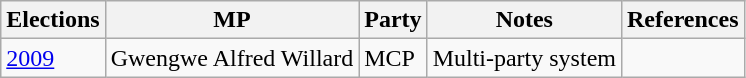<table class="wikitable">
<tr>
<th>Elections</th>
<th>MP</th>
<th>Party</th>
<th>Notes</th>
<th>References</th>
</tr>
<tr>
<td><a href='#'>2009</a></td>
<td>Gwengwe Alfred Willard</td>
<td>MCP</td>
<td>Multi-party system</td>
<td></td>
</tr>
</table>
